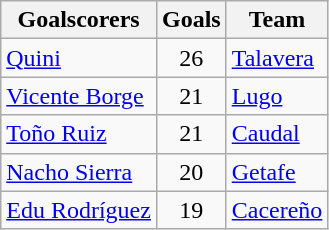<table class="wikitable sortable">
<tr>
<th>Goalscorers</th>
<th>Goals</th>
<th>Team</th>
</tr>
<tr>
<td> <a href='#'>Quini</a></td>
<td align=center>26</td>
<td><a href='#'>Talavera</a></td>
</tr>
<tr>
<td> <a href='#'>Vicente Borge</a></td>
<td align=center>21</td>
<td><a href='#'>Lugo</a></td>
</tr>
<tr>
<td> <a href='#'>Toño Ruiz</a></td>
<td align=center>21</td>
<td><a href='#'>Caudal</a></td>
</tr>
<tr>
<td> <a href='#'>Nacho Sierra</a></td>
<td align=center>20</td>
<td><a href='#'>Getafe</a></td>
</tr>
<tr>
<td> <a href='#'>Edu Rodríguez</a></td>
<td align=center>19</td>
<td><a href='#'>Cacereño</a></td>
</tr>
</table>
